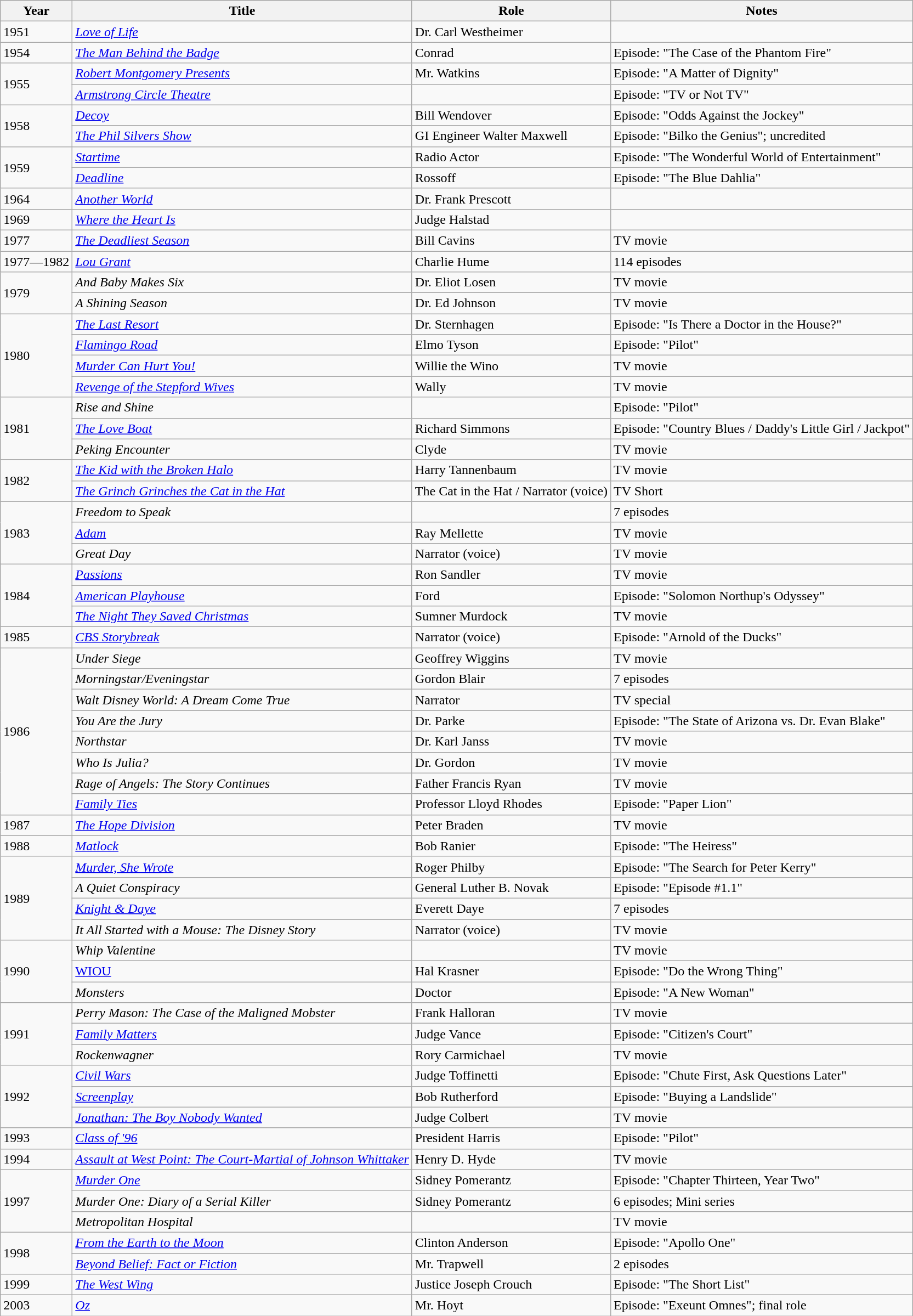<table class="wikitable sortable">
<tr>
<th>Year</th>
<th>Title</th>
<th>Role</th>
<th>Notes</th>
</tr>
<tr>
<td>1951</td>
<td><em><a href='#'>Love of Life</a></em></td>
<td>Dr. Carl Westheimer</td>
<td></td>
</tr>
<tr>
<td>1954</td>
<td><em><a href='#'>The Man Behind the Badge</a></em></td>
<td>Conrad</td>
<td>Episode: "The Case of the Phantom Fire"</td>
</tr>
<tr>
<td rowspan="2">1955</td>
<td><em><a href='#'>Robert Montgomery Presents</a></em></td>
<td>Mr. Watkins</td>
<td>Episode: "A Matter of Dignity"</td>
</tr>
<tr>
<td><em><a href='#'>Armstrong Circle Theatre</a></em></td>
<td></td>
<td>Episode: "TV or Not TV"</td>
</tr>
<tr>
<td rowspan="2">1958</td>
<td><em><a href='#'>Decoy</a></em></td>
<td>Bill Wendover</td>
<td>Episode: "Odds Against the Jockey"</td>
</tr>
<tr>
<td><em><a href='#'>The Phil Silvers Show</a></em></td>
<td>GI Engineer Walter Maxwell</td>
<td>Episode: "Bilko the Genius"; uncredited</td>
</tr>
<tr>
<td rowspan="2">1959</td>
<td><em><a href='#'>Startime</a></em></td>
<td>Radio Actor</td>
<td>Episode: "The Wonderful World of Entertainment"</td>
</tr>
<tr>
<td><em><a href='#'>Deadline</a></em></td>
<td>Rossoff</td>
<td>Episode: "The Blue Dahlia"</td>
</tr>
<tr>
<td>1964</td>
<td><em><a href='#'>Another World</a></em></td>
<td>Dr. Frank Prescott</td>
<td></td>
</tr>
<tr>
<td>1969</td>
<td><em><a href='#'>Where the Heart Is</a></em></td>
<td>Judge Halstad</td>
<td></td>
</tr>
<tr>
<td>1977</td>
<td><em><a href='#'>The Deadliest Season</a></em></td>
<td>Bill Cavins</td>
<td>TV movie</td>
</tr>
<tr>
<td>1977—1982</td>
<td><em><a href='#'>Lou Grant</a></em></td>
<td>Charlie Hume</td>
<td>114 episodes</td>
</tr>
<tr>
<td rowspan="2">1979</td>
<td><em>And Baby Makes Six</em></td>
<td>Dr. Eliot Losen</td>
<td>TV movie</td>
</tr>
<tr>
<td><em>A Shining Season</em></td>
<td>Dr. Ed Johnson</td>
<td>TV movie</td>
</tr>
<tr>
<td rowspan="4">1980</td>
<td><em><a href='#'>The Last Resort</a></em></td>
<td>Dr. Sternhagen</td>
<td>Episode: "Is There a Doctor in the House?"</td>
</tr>
<tr>
<td><em><a href='#'>Flamingo Road</a></em></td>
<td>Elmo Tyson</td>
<td>Episode: "Pilot"</td>
</tr>
<tr>
<td><em><a href='#'>Murder Can Hurt You!</a></em></td>
<td>Willie the Wino</td>
<td>TV movie</td>
</tr>
<tr>
<td><em><a href='#'>Revenge of the Stepford Wives</a></em></td>
<td>Wally</td>
<td>TV movie</td>
</tr>
<tr>
<td rowspan="3">1981</td>
<td><em>Rise and Shine</em></td>
<td></td>
<td>Episode: "Pilot"</td>
</tr>
<tr>
<td><em><a href='#'>The Love Boat</a></em></td>
<td>Richard Simmons</td>
<td>Episode: "Country Blues / Daddy's Little Girl / Jackpot"</td>
</tr>
<tr>
<td><em>Peking Encounter</em></td>
<td>Clyde</td>
<td>TV movie</td>
</tr>
<tr>
<td rowspan="2">1982</td>
<td><em><a href='#'>The Kid with the Broken Halo</a></em></td>
<td>Harry Tannenbaum</td>
<td>TV movie</td>
</tr>
<tr>
<td><em><a href='#'>The Grinch Grinches the Cat in the Hat</a></em></td>
<td>The Cat in the Hat / Narrator (voice)</td>
<td>TV Short</td>
</tr>
<tr>
<td rowspan="3">1983</td>
<td><em>Freedom to Speak</em></td>
<td></td>
<td>7 episodes</td>
</tr>
<tr>
<td><em><a href='#'>Adam</a></em></td>
<td>Ray Mellette</td>
<td>TV movie</td>
</tr>
<tr>
<td><em>Great Day</em></td>
<td>Narrator (voice)</td>
<td>TV movie</td>
</tr>
<tr>
<td rowspan="3">1984</td>
<td><em><a href='#'>Passions</a></em></td>
<td>Ron Sandler</td>
<td>TV movie</td>
</tr>
<tr>
<td><em><a href='#'>American Playhouse</a></em></td>
<td>Ford</td>
<td>Episode: "Solomon Northup's Odyssey"</td>
</tr>
<tr>
<td><em><a href='#'>The Night They Saved Christmas</a></em></td>
<td>Sumner Murdock</td>
<td>TV movie</td>
</tr>
<tr>
<td>1985</td>
<td><em><a href='#'>CBS Storybreak</a></em></td>
<td>Narrator (voice)</td>
<td>Episode: "Arnold of the Ducks"</td>
</tr>
<tr>
<td rowspan="8">1986</td>
<td><em>Under Siege</em></td>
<td>Geoffrey Wiggins</td>
<td>TV movie</td>
</tr>
<tr>
<td><em>Morningstar/Eveningstar</em></td>
<td>Gordon Blair</td>
<td>7 episodes</td>
</tr>
<tr>
<td><em>Walt Disney World: A Dream Come True</em></td>
<td>Narrator</td>
<td>TV special</td>
</tr>
<tr>
<td><em>You Are the Jury</em></td>
<td>Dr. Parke</td>
<td>Episode: "The State of Arizona vs. Dr. Evan Blake"</td>
</tr>
<tr>
<td><em>Northstar</em></td>
<td>Dr. Karl Janss</td>
<td>TV movie</td>
</tr>
<tr>
<td><em>Who Is Julia?</em></td>
<td>Dr. Gordon</td>
<td>TV movie</td>
</tr>
<tr>
<td><em>Rage of Angels: The Story Continues</em></td>
<td>Father Francis Ryan</td>
<td>TV movie</td>
</tr>
<tr>
<td><em><a href='#'>Family Ties</a></em></td>
<td>Professor Lloyd Rhodes</td>
<td>Episode: "Paper Lion"</td>
</tr>
<tr>
<td>1987</td>
<td><em><a href='#'>The Hope Division</a></em></td>
<td>Peter Braden</td>
<td>TV movie</td>
</tr>
<tr>
<td>1988</td>
<td><em><a href='#'>Matlock</a></em></td>
<td>Bob Ranier</td>
<td>Episode: "The Heiress"</td>
</tr>
<tr>
<td rowspan="4">1989</td>
<td><em><a href='#'>Murder, She Wrote</a></em></td>
<td>Roger Philby</td>
<td>Episode: "The Search for Peter Kerry"</td>
</tr>
<tr>
<td><em>A Quiet Conspiracy</em></td>
<td>General Luther B. Novak</td>
<td>Episode: "Episode #1.1"</td>
</tr>
<tr>
<td><em><a href='#'>Knight & Daye</a></em></td>
<td>Everett Daye</td>
<td>7 episodes</td>
</tr>
<tr>
<td><em>It All Started with a Mouse: The Disney Story</em></td>
<td>Narrator (voice)</td>
<td>TV movie</td>
</tr>
<tr>
<td rowspan="3">1990</td>
<td><em>Whip Valentine</em></td>
<td></td>
<td>TV movie</td>
</tr>
<tr>
<td><a href='#'>WIOU</a></td>
<td>Hal Krasner</td>
<td>Episode: "Do the Wrong Thing"</td>
</tr>
<tr>
<td><em>Monsters</em></td>
<td>Doctor</td>
<td>Episode: "A New Woman"</td>
</tr>
<tr>
<td rowspan="3">1991</td>
<td><em>Perry Mason: The Case of the Maligned Mobster</em></td>
<td>Frank Halloran</td>
<td>TV movie</td>
</tr>
<tr>
<td><em><a href='#'>Family Matters</a></em></td>
<td>Judge Vance</td>
<td>Episode: "Citizen's Court"</td>
</tr>
<tr>
<td><em>Rockenwagner</em></td>
<td>Rory Carmichael</td>
<td>TV movie</td>
</tr>
<tr>
<td rowspan="3">1992</td>
<td><em><a href='#'>Civil Wars</a></em></td>
<td>Judge Toffinetti</td>
<td>Episode: "Chute First, Ask Questions Later"</td>
</tr>
<tr>
<td><em><a href='#'>Screenplay</a></em></td>
<td>Bob Rutherford</td>
<td>Episode: "Buying a Landslide"</td>
</tr>
<tr>
<td><em><a href='#'>Jonathan: The Boy Nobody Wanted</a></em></td>
<td>Judge Colbert</td>
<td>TV movie</td>
</tr>
<tr>
<td>1993</td>
<td><em><a href='#'>Class of '96</a></em></td>
<td>President Harris</td>
<td>Episode: "Pilot"</td>
</tr>
<tr>
<td>1994</td>
<td><em><a href='#'>Assault at West Point: The Court-Martial of Johnson Whittaker</a></em></td>
<td>Henry D. Hyde</td>
<td>TV movie</td>
</tr>
<tr>
<td rowspan="3">1997</td>
<td><em><a href='#'>Murder One</a></em></td>
<td>Sidney Pomerantz</td>
<td>Episode: "Chapter Thirteen, Year Two"</td>
</tr>
<tr>
<td><em>Murder One: Diary of a Serial Killer</em></td>
<td>Sidney Pomerantz</td>
<td>6 episodes; Mini series</td>
</tr>
<tr>
<td><em>Metropolitan Hospital</em></td>
<td></td>
<td>TV movie</td>
</tr>
<tr>
<td rowspan="2">1998</td>
<td><em><a href='#'>From the Earth to the Moon</a></em></td>
<td>Clinton Anderson</td>
<td>Episode: "Apollo One"</td>
</tr>
<tr>
<td><em><a href='#'>Beyond Belief: Fact or Fiction</a></em></td>
<td>Mr. Trapwell</td>
<td>2 episodes</td>
</tr>
<tr>
<td>1999</td>
<td><em><a href='#'>The West Wing</a></em></td>
<td>Justice Joseph Crouch</td>
<td>Episode: "The Short List"</td>
</tr>
<tr>
<td>2003</td>
<td><em><a href='#'>Oz</a></em></td>
<td>Mr. Hoyt</td>
<td>Episode: "Exeunt Omnes"; final role</td>
</tr>
</table>
